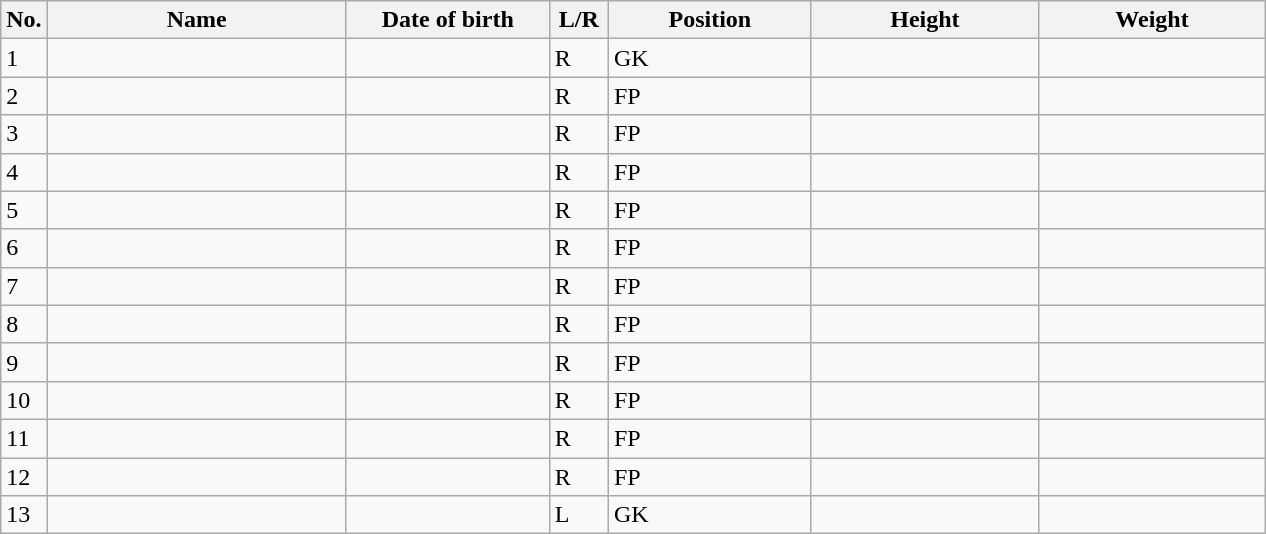<table class=wikitable sortable style=font-size:100%; text-align:center;>
<tr>
<th>No.</th>
<th style=width:12em>Name</th>
<th style=width:8em>Date of birth</th>
<th style=width:2em>L/R</th>
<th style=width:8em>Position</th>
<th style=width:9em>Height</th>
<th style=width:9em>Weight</th>
</tr>
<tr>
<td>1</td>
<td align=left></td>
<td></td>
<td>R</td>
<td>GK</td>
<td></td>
<td></td>
</tr>
<tr>
<td>2</td>
<td align=left></td>
<td></td>
<td>R</td>
<td>FP</td>
<td></td>
<td></td>
</tr>
<tr>
<td>3</td>
<td align=left></td>
<td></td>
<td>R</td>
<td>FP</td>
<td></td>
<td></td>
</tr>
<tr>
<td>4</td>
<td align=left></td>
<td></td>
<td>R</td>
<td>FP</td>
<td></td>
<td></td>
</tr>
<tr>
<td>5</td>
<td align=left></td>
<td></td>
<td>R</td>
<td>FP</td>
<td></td>
<td></td>
</tr>
<tr>
<td>6</td>
<td align=left></td>
<td></td>
<td>R</td>
<td>FP</td>
<td></td>
<td></td>
</tr>
<tr>
<td>7</td>
<td align=left></td>
<td></td>
<td>R</td>
<td>FP</td>
<td></td>
<td></td>
</tr>
<tr>
<td>8</td>
<td align=left></td>
<td></td>
<td>R</td>
<td>FP</td>
<td></td>
<td></td>
</tr>
<tr>
<td>9</td>
<td align=left></td>
<td></td>
<td>R</td>
<td>FP</td>
<td></td>
<td></td>
</tr>
<tr>
<td>10</td>
<td align=left></td>
<td></td>
<td>R</td>
<td>FP</td>
<td></td>
<td></td>
</tr>
<tr>
<td>11</td>
<td align=left></td>
<td></td>
<td>R</td>
<td>FP</td>
<td></td>
<td></td>
</tr>
<tr>
<td>12</td>
<td align=left></td>
<td></td>
<td>R</td>
<td>FP</td>
<td></td>
<td></td>
</tr>
<tr>
<td>13</td>
<td align=left></td>
<td></td>
<td>L</td>
<td>GK</td>
<td></td>
<td></td>
</tr>
</table>
